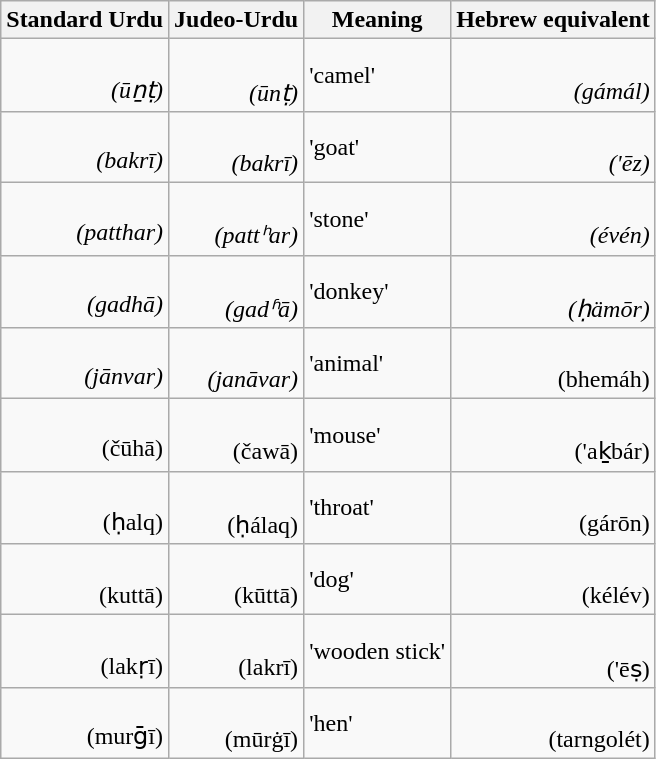<table class="wikitable">
<tr>
<th>Standard Urdu</th>
<th>Judeo-Urdu</th>
<th>Meaning</th>
<th>Hebrew equivalent</th>
</tr>
<tr>
<td align="right"><strong></strong><br><em>(ūṉṭ)</em></td>
<td align="right"><strong><big></big></strong><br><em>(ūnṭ)</em></td>
<td>'camel'</td>
<td align="right"><strong><big></big></strong><br><em>(gámál)</em></td>
</tr>
<tr>
<td align="right"><strong></strong><br><em>(bakrī)</em></td>
<td align="right"><strong><big></big></strong><br><em>(bakrī)</em></td>
<td>'goat'</td>
<td align="right"><strong><big></big></strong><br><em>('ēz)</em></td>
</tr>
<tr>
<td align="right"><strong></strong><br><em>(patthar)</em></td>
<td align="right"><strong><big></big></strong><br><em>(pattʰar)</em></td>
<td>'stone'</td>
<td align="right"><strong><big></big></strong><br><em>(évén)</em></td>
</tr>
<tr>
<td align="right"><strong></strong><br><em>(gadhā)</em></td>
<td align="right"><strong><big></big></strong><br><em>(gadʱā)</em></td>
<td>'donkey'</td>
<td align="right"><strong><big></big></strong><br><em>(ḥämōr)</em></td>
</tr>
<tr>
<td align="right"><strong></strong><br><em>(jānvar)</em></td>
<td align="right"><strong><big></big></strong><br><em>(janāvar)</td>
<td>'animal'</td>
<td align="right"><strong><big></big></strong><br></em>(bhemáh)<em></td>
</tr>
<tr>
<td align="right"><strong></strong><br></em>(čūhā)<em></td>
<td align="right"><strong><big></big></strong><br></em>(čawā)<em></td>
<td>'mouse'</td>
<td align="right"><strong><big></big></strong><br></em>('aḵbár)<em></td>
</tr>
<tr>
<td align="right"><strong></strong><br></em>(ḥalq)<em></td>
<td align="right"><strong><big></big></strong><br></em>(ḥálaq)<em></td>
<td>'throat'</td>
<td align="right"><strong><big></big></strong><br></em>(gárōn)<em></td>
</tr>
<tr>
<td align="right"><strong><big></big></strong><br></em>(kuttā)<em></td>
<td align="right"><strong><big></big></strong><br></em>(kūttā)<em></td>
<td>'dog'</td>
<td align="right"><strong><big></big></strong><br></em>(kélév)<em></td>
</tr>
<tr>
<td align="right"><strong></strong><br></em>(lakṛī)<em></td>
<td align="right"><strong><big></big></strong><br></em>(lakrī)<em></td>
<td>'wooden stick'</td>
<td align="right"><strong><big></big></strong><br></em>('ēṣ)<em></td>
</tr>
<tr>
<td align="right"><strong></strong><br></em>(murḡī)<em></td>
<td align="right"><strong><big></big></strong><br></em>(mūrġī)<em></td>
<td>'hen'</td>
<td align="right"><strong><big></big></strong><br></em>(tarngolét)<em></td>
</tr>
</table>
